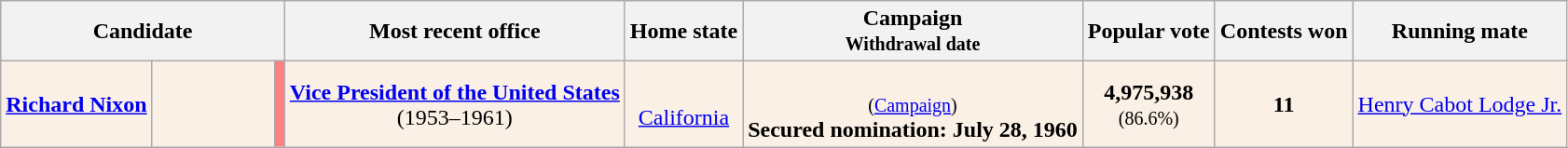<table class="sortable wikitable" style="text-align:center;">
<tr>
<th colspan="3">Candidate</th>
<th class="unsortable">Most recent office</th>
<th>Home state</th>
<th data-sort-type="date">Campaign<br><small>Withdrawal date</small></th>
<th>Popular vote</th>
<th>Contests won</th>
<th>Running mate</th>
</tr>
<tr style="background:linen;">
<th style="background:linen;" scope="row" data-sort-=""><a href='#'>Richard Nixon</a></th>
<td style="min-width:80px;"></td>
<td style="background:#FF8080;"></td>
<td><strong><a href='#'>Vice President of the United States</a></strong><br>(1953–1961)</td>
<td><br><a href='#'>California</a></td>
<td data-sort-value="0"><br><small>(<a href='#'>Campaign</a>)</small><br><strong>Secured nomination:</strong> <strong>July 28, 1960</strong></td>
<td data-sort-value="4,975,938"><strong>4,975,938</strong><br><small>(86.6%)</small></td>
<td data-sort-value="11"><strong>11</strong></td>
<td><a href='#'>Henry Cabot Lodge Jr.</a></td>
</tr>
</table>
